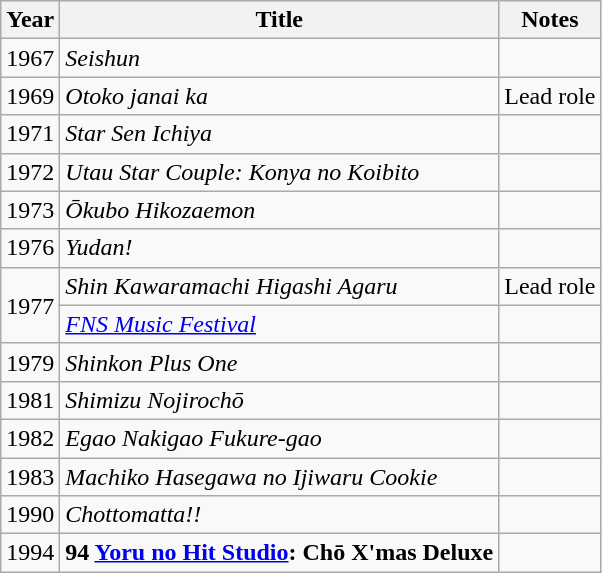<table class="wikitable">
<tr>
<th>Year</th>
<th>Title</th>
<th>Notes</th>
</tr>
<tr>
<td>1967</td>
<td><em>Seishun</em></td>
<td></td>
</tr>
<tr>
<td>1969</td>
<td><em>Otoko janai ka</em></td>
<td>Lead role</td>
</tr>
<tr>
<td>1971</td>
<td><em>Star Sen Ichiya</em></td>
<td></td>
</tr>
<tr>
<td>1972</td>
<td><em>Utau Star Couple: Konya no Koibito</em></td>
<td></td>
</tr>
<tr>
<td>1973</td>
<td><em>Ōkubo Hikozaemon</em></td>
<td></td>
</tr>
<tr>
<td>1976</td>
<td><em>Yudan!</em></td>
<td></td>
</tr>
<tr>
<td rowspan="2">1977</td>
<td><em>Shin Kawaramachi Higashi Agaru</em></td>
<td>Lead role</td>
</tr>
<tr>
<td><em><a href='#'>FNS Music Festival</a></em></td>
<td></td>
</tr>
<tr>
<td>1979</td>
<td><em>Shinkon Plus One</em></td>
<td></td>
</tr>
<tr>
<td>1981</td>
<td><em>Shimizu Nojirochō</em></td>
<td></td>
</tr>
<tr>
<td>1982</td>
<td><em>Egao Nakigao Fukure-gao</em></td>
<td></td>
</tr>
<tr>
<td>1983</td>
<td><em>Machiko Hasegawa no Ijiwaru Cookie</em></td>
<td></td>
</tr>
<tr>
<td>1990</td>
<td><em>Chottomatta!!</em></td>
<td></td>
</tr>
<tr>
<td>1994</td>
<td><strong>94 <a href='#'>Yoru no Hit Studio</a>: Chō X'mas Deluxe<em></td>
<td></td>
</tr>
</table>
